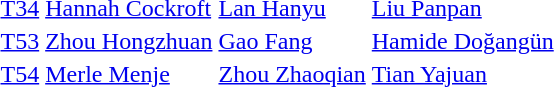<table>
<tr>
<td><a href='#'>T34</a></td>
<td><a href='#'>Hannah Cockroft</a><br></td>
<td><a href='#'>Lan Hanyu</a><br></td>
<td><a href='#'>Liu Panpan</a><br></td>
</tr>
<tr>
<td><a href='#'>T53</a></td>
<td><a href='#'>Zhou Hongzhuan</a><br></td>
<td><a href='#'>Gao Fang</a><br></td>
<td><a href='#'>Hamide Doğangün</a><br></td>
</tr>
<tr>
<td><a href='#'>T54</a></td>
<td><a href='#'>Merle Menje</a><br></td>
<td><a href='#'>Zhou Zhaoqian</a><br></td>
<td><a href='#'>Tian Yajuan</a><br></td>
</tr>
</table>
